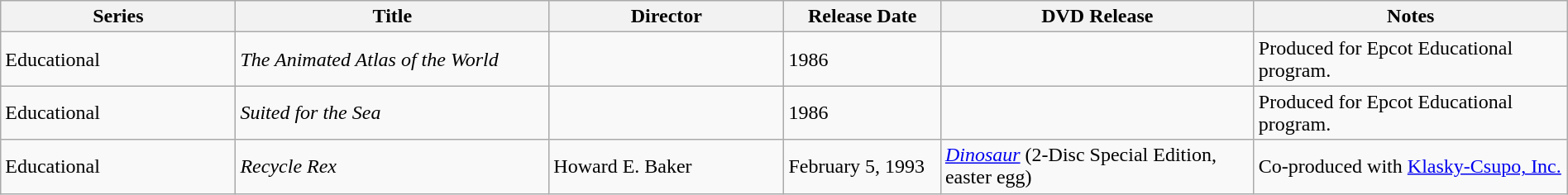<table class="wikitable" style="width:100%;">
<tr>
<th style="width:15%;">Series</th>
<th style="width:20%;">Title</th>
<th style="width:15%;">Director</th>
<th style="width:10%;">Release Date</th>
<th style="width:20%;">DVD Release</th>
<th style="width:20%;">Notes</th>
</tr>
<tr>
<td>Educational</td>
<td><em>The Animated Atlas of the World</em></td>
<td></td>
<td>1986</td>
<td></td>
<td>Produced for Epcot Educational program.</td>
</tr>
<tr>
<td>Educational</td>
<td><em>Suited for the Sea</em></td>
<td></td>
<td>1986</td>
<td></td>
<td>Produced for Epcot Educational program.</td>
</tr>
<tr>
<td>Educational</td>
<td><em>Recycle Rex</em></td>
<td>Howard E. Baker</td>
<td>February 5, 1993</td>
<td><em> <a href='#'>Dinosaur</a></em> (2-Disc Special Edition, easter egg)</td>
<td>Co-produced with <a href='#'>Klasky-Csupo, Inc.</a></td>
</tr>
</table>
